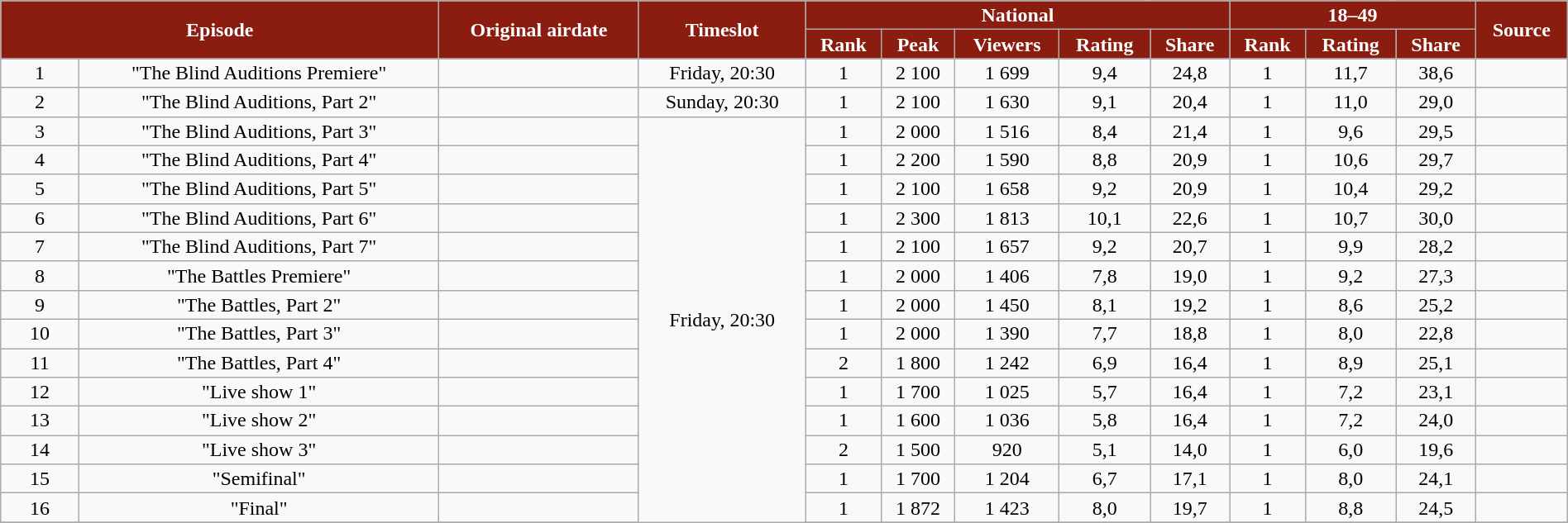<table class="wikitable" style="text-align:center; line-height:16px; width:100%;">
<tr style="color:white;">
<th style="background:#8b1c10; color:white;" rowspan="2" colspan="2">Episode</th>
<th style="background:#8b1c10;" rowspan="2">Original airdate</th>
<th style="background:#8b1c10;" rowspan="2">Timeslot<br><small></small></th>
<th style="background:#8b1c10;" colspan="5">National</th>
<th style="background:#8b1c10;" colspan="3">18–49</th>
<th style="background:#8b1c10;" rowspan="2">Source</th>
</tr>
<tr style="color:white;">
<th style="background:#8b1c10;">Rank</th>
<th style="background:#8b1c10;">Peak<br><small></small></th>
<th style="background:#8b1c10;">Viewers<br><small></small></th>
<th style="background:#8b1c10;">Rating<br><small></small></th>
<th style="background:#8b1c10;">Share<br><small></small></th>
<th style="background:#8b1c10;">Rank</th>
<th style="background:#8b1c10;">Rating<br><small></small></th>
<th style="background:#8b1c10;">Share<br><small></small></th>
</tr>
<tr>
<td style="width:05%;">1</td>
<td>"The Blind Auditions Premiere"</td>
<td></td>
<td>Friday, 20:30</td>
<td>1</td>
<td>2 100</td>
<td>1 699</td>
<td>9,4</td>
<td>24,8</td>
<td>1</td>
<td>11,7</td>
<td>38,6</td>
<td></td>
</tr>
<tr>
<td style="width:05%;">2</td>
<td>"The Blind Auditions, Part 2"</td>
<td></td>
<td>Sunday, 20:30</td>
<td>1</td>
<td>2 100</td>
<td>1 630</td>
<td>9,1</td>
<td>20,4</td>
<td>1</td>
<td>11,0</td>
<td>29,0</td>
<td></td>
</tr>
<tr>
<td style="width:05%;">3</td>
<td>"The Blind Auditions, Part 3"</td>
<td></td>
<td rowspan="16">Friday, 20:30</td>
<td>1</td>
<td>2 000</td>
<td>1 516</td>
<td>8,4</td>
<td>21,4</td>
<td>1</td>
<td>9,6</td>
<td>29,5</td>
<td></td>
</tr>
<tr>
<td style="width:05%;">4</td>
<td>"The Blind Auditions, Part 4"</td>
<td></td>
<td>1</td>
<td>2 200</td>
<td>1 590</td>
<td>8,8</td>
<td>20,9</td>
<td>1</td>
<td>10,6</td>
<td>29,7</td>
<td></td>
</tr>
<tr>
<td style="width:05%;">5</td>
<td>"The Blind Auditions, Part 5"</td>
<td></td>
<td>1</td>
<td>2 100</td>
<td>1 658</td>
<td>9,2</td>
<td>20,9</td>
<td>1</td>
<td>10,4</td>
<td>29,2</td>
<td></td>
</tr>
<tr>
<td style="width:05%;">6</td>
<td>"The Blind Auditions, Part 6"</td>
<td></td>
<td>1</td>
<td>2 300</td>
<td>1 813</td>
<td>10,1</td>
<td>22,6</td>
<td>1</td>
<td>10,7</td>
<td>30,0</td>
<td></td>
</tr>
<tr>
<td style="width:05%;">7</td>
<td>"The Blind Auditions, Part 7"</td>
<td></td>
<td>1</td>
<td>2 100</td>
<td>1 657</td>
<td>9,2</td>
<td>20,7</td>
<td>1</td>
<td>9,9</td>
<td>28,2</td>
<td></td>
</tr>
<tr>
<td style="width:05%;">8</td>
<td>"The Battles Premiere"</td>
<td></td>
<td>1</td>
<td>2 000</td>
<td>1 406</td>
<td>7,8</td>
<td>19,0</td>
<td>1</td>
<td>9,2</td>
<td>27,3</td>
<td></td>
</tr>
<tr>
<td style="width:05%;">9</td>
<td>"The Battles, Part 2"</td>
<td></td>
<td>1</td>
<td>2 000</td>
<td>1 450</td>
<td>8,1</td>
<td>19,2</td>
<td>1</td>
<td>8,6</td>
<td>25,2</td>
<td></td>
</tr>
<tr>
<td style="width:05%;">10</td>
<td>"The Battles, Part 3"</td>
<td></td>
<td>1</td>
<td>2 000</td>
<td>1 390</td>
<td>7,7</td>
<td>18,8</td>
<td>1</td>
<td>8,0</td>
<td>22,8</td>
<td></td>
</tr>
<tr>
<td style="width:05%;">11</td>
<td>"The Battles, Part 4"</td>
<td></td>
<td>2</td>
<td>1 800</td>
<td>1 242</td>
<td>6,9</td>
<td>16,4</td>
<td>1</td>
<td>8,9</td>
<td>25,1</td>
<td></td>
</tr>
<tr>
<td style="width:05%;">12</td>
<td>"Live show 1"</td>
<td></td>
<td>1</td>
<td>1 700</td>
<td>1 025</td>
<td>5,7</td>
<td>16,4</td>
<td>1</td>
<td>7,2</td>
<td>23,1</td>
<td></td>
</tr>
<tr>
<td style="width:05%;">13</td>
<td>"Live show 2"</td>
<td></td>
<td>1</td>
<td>1 600</td>
<td>1 036</td>
<td>5,8</td>
<td>16,4</td>
<td>1</td>
<td>7,2</td>
<td>24,0</td>
<td></td>
</tr>
<tr>
<td style="width:05%;">14</td>
<td>"Live show 3"</td>
<td></td>
<td>2</td>
<td>1 500</td>
<td>920</td>
<td>5,1</td>
<td>14,0</td>
<td>1</td>
<td>6,0</td>
<td>19,6</td>
<td></td>
</tr>
<tr>
<td style="width:05%;">15</td>
<td>"Semifinal"</td>
<td></td>
<td>1</td>
<td>1 700</td>
<td>1 204</td>
<td>6,7</td>
<td>17,1</td>
<td>1</td>
<td>8,0</td>
<td>24,1</td>
<td></td>
</tr>
<tr>
<td style="width:05%;">16</td>
<td>"Final"</td>
<td></td>
<td>1</td>
<td>1 872</td>
<td>1 423</td>
<td>8,0</td>
<td>19,7</td>
<td>1</td>
<td>8,8</td>
<td>24,5</td>
<td></td>
</tr>
<tr>
</tr>
</table>
